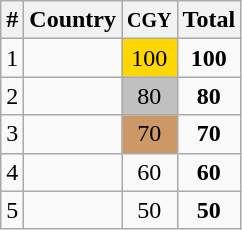<table class="wikitable" style="text-align:center;">
<tr>
<th>#</th>
<th>Country</th>
<th><small>CGY</small></th>
<th>Total</th>
</tr>
<tr>
<td>1</td>
<td align=left></td>
<td bgcolor=gold>100</td>
<td><strong>100</strong></td>
</tr>
<tr>
<td>2</td>
<td align=left></td>
<td bgcolor=silver>80</td>
<td><strong>80</strong></td>
</tr>
<tr>
<td>3</td>
<td align=left></td>
<td bgcolor=cc9966>70</td>
<td><strong>70</strong></td>
</tr>
<tr>
<td>4</td>
<td align=left></td>
<td>60</td>
<td><strong>60</strong></td>
</tr>
<tr>
<td>5</td>
<td align=left></td>
<td>50</td>
<td><strong>50</strong></td>
</tr>
</table>
